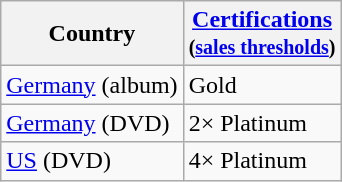<table class="wikitable">
<tr>
<th>Country</th>
<th><a href='#'>Certifications</a><br><small>(<a href='#'>sales thresholds</a>)</small></th>
</tr>
<tr>
<td><a href='#'>Germany</a> (album)</td>
<td>Gold</td>
</tr>
<tr>
<td><a href='#'>Germany</a> (DVD)</td>
<td>2× Platinum</td>
</tr>
<tr>
<td><a href='#'>US</a> (DVD)</td>
<td>4× Platinum</td>
</tr>
</table>
